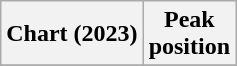<table class="wikitable plainrowheaders" style="text-align:center">
<tr>
<th scope="col">Chart (2023)</th>
<th scope="col">Peak<br>position</th>
</tr>
<tr>
</tr>
</table>
